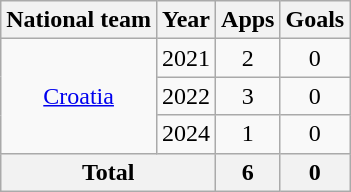<table class="wikitable" style="text-align:center">
<tr>
<th>National team</th>
<th>Year</th>
<th>Apps</th>
<th>Goals</th>
</tr>
<tr>
<td rowspan="3"><a href='#'>Croatia</a></td>
<td>2021</td>
<td>2</td>
<td>0</td>
</tr>
<tr>
<td>2022</td>
<td>3</td>
<td>0</td>
</tr>
<tr>
<td>2024</td>
<td>1</td>
<td>0</td>
</tr>
<tr>
<th colspan="2">Total</th>
<th>6</th>
<th>0</th>
</tr>
</table>
